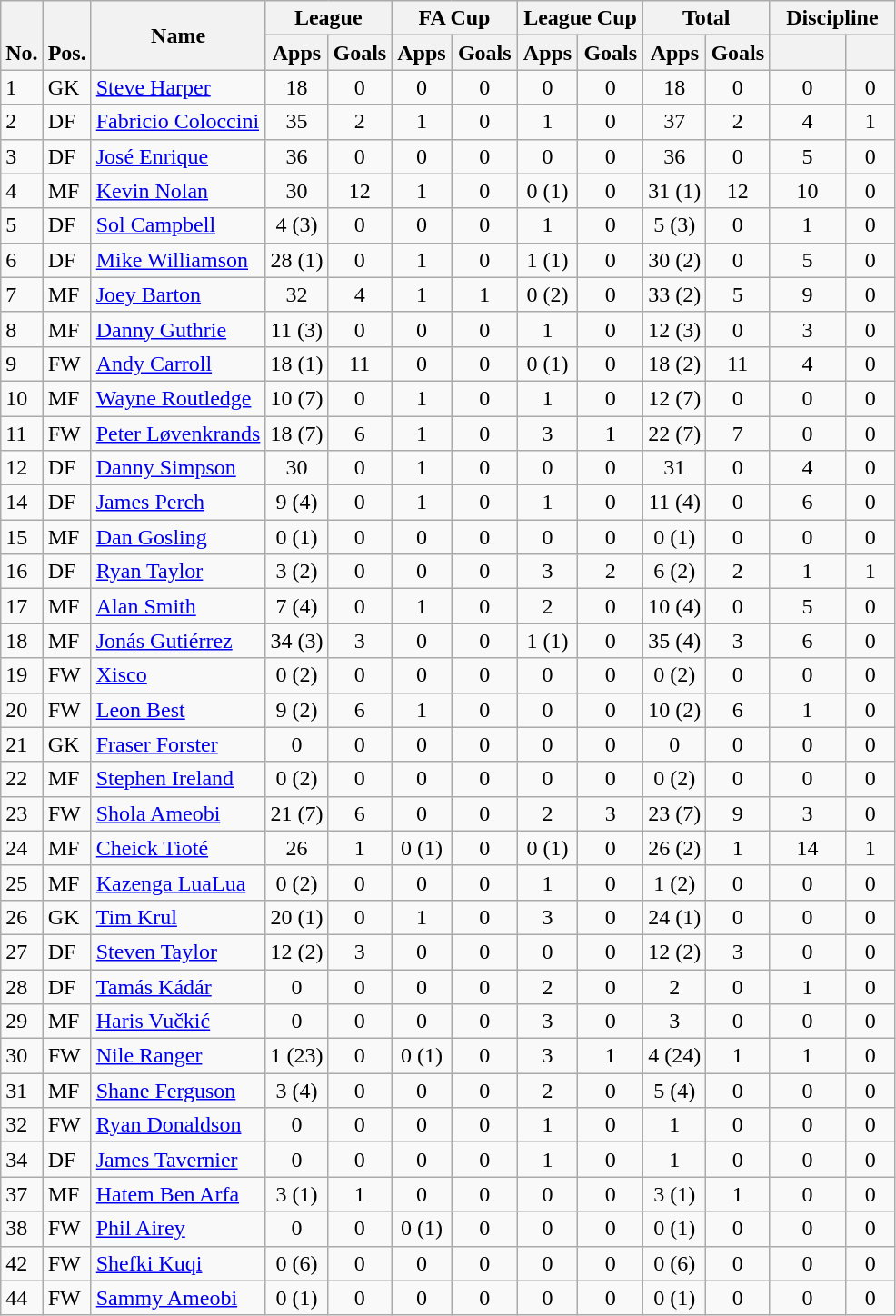<table class="wikitable" style="text-align:center">
<tr>
<th rowspan="2" valign="bottom">No.</th>
<th rowspan="2" valign="bottom">Pos.</th>
<th rowspan="2">Name</th>
<th colspan="2" width="85">League</th>
<th colspan="2" width="85">FA Cup</th>
<th colspan="2" width="85">League Cup</th>
<th colspan="2" width="85">Total</th>
<th colspan="2" width="85">Discipline</th>
</tr>
<tr>
<th>Apps</th>
<th>Goals</th>
<th>Apps</th>
<th>Goals</th>
<th>Apps</th>
<th>Goals</th>
<th>Apps</th>
<th>Goals</th>
<th></th>
<th></th>
</tr>
<tr>
<td align=left>1</td>
<td align=left>GK</td>
<td align=left> <a href='#'>Steve Harper</a></td>
<td>18</td>
<td>0</td>
<td>0</td>
<td>0</td>
<td>0</td>
<td>0</td>
<td>18</td>
<td>0</td>
<td>0</td>
<td>0</td>
</tr>
<tr>
<td align=left>2</td>
<td align=left>DF</td>
<td align=left> <a href='#'>Fabricio Coloccini</a></td>
<td>35</td>
<td>2</td>
<td>1</td>
<td>0</td>
<td>1</td>
<td>0</td>
<td>37</td>
<td>2</td>
<td>4</td>
<td>1</td>
</tr>
<tr>
<td align=left>3</td>
<td align=left>DF</td>
<td align=left> <a href='#'>José Enrique</a></td>
<td>36</td>
<td>0</td>
<td>0</td>
<td>0</td>
<td>0</td>
<td>0</td>
<td>36</td>
<td>0</td>
<td>5</td>
<td>0</td>
</tr>
<tr>
<td align=left>4</td>
<td align=left>MF</td>
<td align=left> <a href='#'>Kevin Nolan</a></td>
<td>30</td>
<td>12</td>
<td>1</td>
<td>0</td>
<td>0 (1)</td>
<td>0</td>
<td>31 (1)</td>
<td>12</td>
<td>10</td>
<td>0</td>
</tr>
<tr>
<td align=left>5</td>
<td align=left>DF</td>
<td align=left> <a href='#'>Sol Campbell</a></td>
<td>4 (3)</td>
<td>0</td>
<td>0</td>
<td>0</td>
<td>1</td>
<td>0</td>
<td>5 (3)</td>
<td>0</td>
<td>1</td>
<td>0</td>
</tr>
<tr>
<td align=left>6</td>
<td align=left>DF</td>
<td align=left> <a href='#'>Mike Williamson</a></td>
<td>28 (1)</td>
<td>0</td>
<td>1</td>
<td>0</td>
<td>1 (1)</td>
<td>0</td>
<td>30 (2)</td>
<td>0</td>
<td>5</td>
<td>0</td>
</tr>
<tr>
<td align=left>7</td>
<td align=left>MF</td>
<td align=left> <a href='#'>Joey Barton</a></td>
<td>32</td>
<td>4</td>
<td>1</td>
<td>1</td>
<td>0 (2)</td>
<td>0</td>
<td>33 (2)</td>
<td>5</td>
<td>9</td>
<td>0</td>
</tr>
<tr>
<td align=left>8</td>
<td align=left>MF</td>
<td align=left> <a href='#'>Danny Guthrie</a></td>
<td>11 (3)</td>
<td>0</td>
<td>0</td>
<td>0</td>
<td>1</td>
<td>0</td>
<td>12 (3)</td>
<td>0</td>
<td>3</td>
<td>0</td>
</tr>
<tr>
<td align=left>9</td>
<td align=left>FW</td>
<td align=left> <a href='#'>Andy Carroll</a></td>
<td>18 (1)</td>
<td>11</td>
<td>0</td>
<td>0</td>
<td>0 (1)</td>
<td>0</td>
<td>18 (2)</td>
<td>11</td>
<td>4</td>
<td>0</td>
</tr>
<tr>
<td align=left>10</td>
<td align=left>MF</td>
<td align=left> <a href='#'>Wayne Routledge</a></td>
<td>10 (7)</td>
<td>0</td>
<td>1</td>
<td>0</td>
<td>1</td>
<td>0</td>
<td>12 (7)</td>
<td>0</td>
<td>0</td>
<td>0</td>
</tr>
<tr>
<td align=left>11</td>
<td align=left>FW</td>
<td align=left> <a href='#'>Peter Løvenkrands</a></td>
<td>18 (7)</td>
<td>6</td>
<td>1</td>
<td>0</td>
<td>3</td>
<td>1</td>
<td>22 (7)</td>
<td>7</td>
<td>0</td>
<td>0</td>
</tr>
<tr>
<td align=left>12</td>
<td align=left>DF</td>
<td align=left> <a href='#'>Danny Simpson</a></td>
<td>30</td>
<td>0</td>
<td>1</td>
<td>0</td>
<td>0</td>
<td>0</td>
<td>31</td>
<td>0</td>
<td>4</td>
<td>0</td>
</tr>
<tr>
<td align=left>14</td>
<td align=left>DF</td>
<td align=left> <a href='#'>James Perch</a></td>
<td>9 (4)</td>
<td>0</td>
<td>1</td>
<td>0</td>
<td>1</td>
<td>0</td>
<td>11 (4)</td>
<td>0</td>
<td>6</td>
<td>0</td>
</tr>
<tr>
<td align=left>15</td>
<td align=left>MF</td>
<td align=left> <a href='#'>Dan Gosling</a></td>
<td>0 (1)</td>
<td>0</td>
<td>0</td>
<td>0</td>
<td>0</td>
<td>0</td>
<td>0 (1)</td>
<td>0</td>
<td>0</td>
<td>0</td>
</tr>
<tr>
<td align=left>16</td>
<td align=left>DF</td>
<td align=left> <a href='#'>Ryan Taylor</a></td>
<td>3 (2)</td>
<td>0</td>
<td>0</td>
<td>0</td>
<td>3</td>
<td>2</td>
<td>6 (2)</td>
<td>2</td>
<td>1</td>
<td>1</td>
</tr>
<tr>
<td align=left>17</td>
<td align=left>MF</td>
<td align=left> <a href='#'>Alan Smith</a></td>
<td>7 (4)</td>
<td>0</td>
<td>1</td>
<td>0</td>
<td>2</td>
<td>0</td>
<td>10 (4)</td>
<td>0</td>
<td>5</td>
<td>0</td>
</tr>
<tr>
<td align=left>18</td>
<td align=left>MF</td>
<td align=left> <a href='#'>Jonás Gutiérrez</a></td>
<td>34 (3)</td>
<td>3</td>
<td>0</td>
<td>0</td>
<td>1 (1)</td>
<td>0</td>
<td>35 (4)</td>
<td>3</td>
<td>6</td>
<td>0</td>
</tr>
<tr>
<td align=left>19</td>
<td align=left>FW</td>
<td align=left> <a href='#'>Xisco</a></td>
<td>0 (2)</td>
<td>0</td>
<td>0</td>
<td>0</td>
<td>0</td>
<td>0</td>
<td>0 (2)</td>
<td>0</td>
<td>0</td>
<td>0</td>
</tr>
<tr>
<td align=left>20</td>
<td align=left>FW</td>
<td align=left> <a href='#'>Leon Best</a></td>
<td>9 (2)</td>
<td>6</td>
<td>1</td>
<td>0</td>
<td>0</td>
<td>0</td>
<td>10 (2)</td>
<td>6</td>
<td>1</td>
<td>0</td>
</tr>
<tr>
<td align=left>21</td>
<td align=left>GK</td>
<td align=left> <a href='#'>Fraser Forster</a></td>
<td>0</td>
<td>0</td>
<td>0</td>
<td>0</td>
<td>0</td>
<td>0</td>
<td>0</td>
<td>0</td>
<td>0</td>
<td>0</td>
</tr>
<tr>
<td align=left>22</td>
<td align=left>MF</td>
<td align=left> <a href='#'>Stephen Ireland</a></td>
<td>0 (2)</td>
<td>0</td>
<td>0</td>
<td>0</td>
<td>0</td>
<td>0</td>
<td>0 (2)</td>
<td>0</td>
<td>0</td>
<td>0</td>
</tr>
<tr>
<td align=left>23</td>
<td align=left>FW</td>
<td align=left> <a href='#'>Shola Ameobi</a></td>
<td>21 (7)</td>
<td>6</td>
<td>0</td>
<td>0</td>
<td>2</td>
<td>3</td>
<td>23 (7)</td>
<td>9</td>
<td>3</td>
<td>0</td>
</tr>
<tr>
<td align=left>24</td>
<td align=left>MF</td>
<td align=left> <a href='#'>Cheick Tioté</a></td>
<td>26</td>
<td>1</td>
<td>0 (1)</td>
<td>0</td>
<td>0 (1)</td>
<td>0</td>
<td>26 (2)</td>
<td>1</td>
<td>14</td>
<td>1</td>
</tr>
<tr>
<td align=left>25</td>
<td align=left>MF</td>
<td align=left> <a href='#'>Kazenga LuaLua</a></td>
<td>0 (2)</td>
<td>0</td>
<td>0</td>
<td>0</td>
<td>1</td>
<td>0</td>
<td>1 (2)</td>
<td>0</td>
<td>0</td>
<td>0</td>
</tr>
<tr>
<td align=left>26</td>
<td align=left>GK</td>
<td align=left> <a href='#'>Tim Krul</a></td>
<td>20 (1)</td>
<td>0</td>
<td>1</td>
<td>0</td>
<td>3</td>
<td>0</td>
<td>24 (1)</td>
<td>0</td>
<td>0</td>
<td>0</td>
</tr>
<tr>
<td align=left>27</td>
<td align=left>DF</td>
<td align=left> <a href='#'>Steven Taylor</a></td>
<td>12 (2)</td>
<td>3</td>
<td>0</td>
<td>0</td>
<td>0</td>
<td>0</td>
<td>12 (2)</td>
<td>3</td>
<td>0</td>
<td>0</td>
</tr>
<tr>
<td align=left>28</td>
<td align=left>DF</td>
<td align=left> <a href='#'>Tamás Kádár</a></td>
<td>0</td>
<td>0</td>
<td>0</td>
<td>0</td>
<td>2</td>
<td>0</td>
<td>2</td>
<td>0</td>
<td>1</td>
<td>0</td>
</tr>
<tr>
<td align=left>29</td>
<td align=left>MF</td>
<td align=left> <a href='#'>Haris Vučkić</a></td>
<td>0</td>
<td>0</td>
<td>0</td>
<td>0</td>
<td>3</td>
<td>0</td>
<td>3</td>
<td>0</td>
<td>0</td>
<td>0</td>
</tr>
<tr>
<td align=left>30</td>
<td align=left>FW</td>
<td align=left> <a href='#'>Nile Ranger</a></td>
<td>1 (23)</td>
<td>0</td>
<td>0 (1)</td>
<td>0</td>
<td>3</td>
<td>1</td>
<td>4 (24)</td>
<td>1</td>
<td>1</td>
<td>0</td>
</tr>
<tr>
<td align=left>31</td>
<td align=left>MF</td>
<td align=left> <a href='#'>Shane Ferguson</a></td>
<td>3 (4)</td>
<td>0</td>
<td>0</td>
<td>0</td>
<td>2</td>
<td>0</td>
<td>5 (4)</td>
<td>0</td>
<td>0</td>
<td>0</td>
</tr>
<tr>
<td align=left>32</td>
<td align=left>FW</td>
<td align=left> <a href='#'>Ryan Donaldson</a></td>
<td>0</td>
<td>0</td>
<td>0</td>
<td>0</td>
<td>1</td>
<td>0</td>
<td>1</td>
<td>0</td>
<td>0</td>
<td>0</td>
</tr>
<tr>
<td align=left>34</td>
<td align=left>DF</td>
<td align=left> <a href='#'>James Tavernier</a></td>
<td>0</td>
<td>0</td>
<td>0</td>
<td>0</td>
<td>1</td>
<td>0</td>
<td>1</td>
<td>0</td>
<td>0</td>
<td>0</td>
</tr>
<tr>
<td align=left>37</td>
<td align=left>MF</td>
<td align=left> <a href='#'>Hatem Ben Arfa</a></td>
<td>3 (1)</td>
<td>1</td>
<td>0</td>
<td>0</td>
<td>0</td>
<td>0</td>
<td>3 (1)</td>
<td>1</td>
<td>0</td>
<td>0</td>
</tr>
<tr>
<td align=left>38</td>
<td align=left>FW</td>
<td align=left> <a href='#'>Phil Airey</a></td>
<td>0</td>
<td>0</td>
<td>0 (1)</td>
<td>0</td>
<td>0</td>
<td>0</td>
<td>0 (1)</td>
<td>0</td>
<td>0</td>
<td>0</td>
</tr>
<tr>
<td align=left>42</td>
<td align=left>FW</td>
<td align=left> <a href='#'>Shefki Kuqi</a></td>
<td>0 (6)</td>
<td>0</td>
<td>0</td>
<td>0</td>
<td>0</td>
<td>0</td>
<td>0 (6)</td>
<td>0</td>
<td>0</td>
<td>0</td>
</tr>
<tr>
<td align=left>44</td>
<td align=left>FW</td>
<td align=left> <a href='#'>Sammy Ameobi</a></td>
<td>0 (1)</td>
<td>0</td>
<td>0</td>
<td>0</td>
<td>0</td>
<td>0</td>
<td>0 (1)</td>
<td>0</td>
<td>0</td>
<td>0</td>
</tr>
</table>
